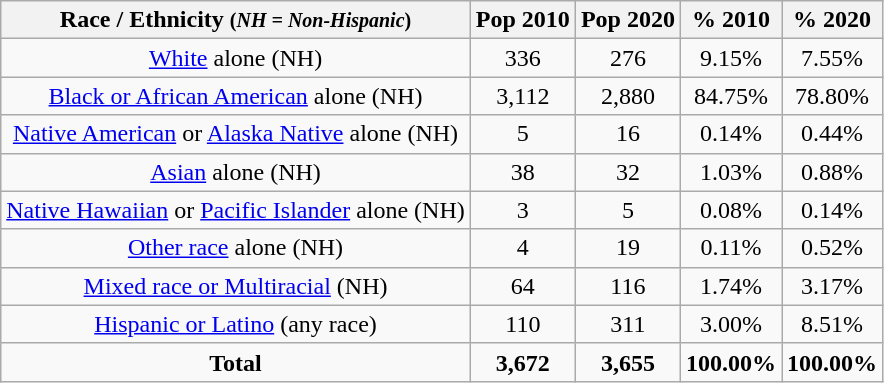<table class="wikitable" style="text-align:center;">
<tr>
<th>Race / Ethnicity <small>(<em>NH = Non-Hispanic</em>)</small></th>
<th>Pop 2010</th>
<th>Pop 2020</th>
<th>% 2010</th>
<th>% 2020</th>
</tr>
<tr>
<td><a href='#'>White</a> alone (NH)</td>
<td>336</td>
<td>276</td>
<td>9.15%</td>
<td>7.55%</td>
</tr>
<tr>
<td><a href='#'>Black or African American</a> alone (NH)</td>
<td>3,112</td>
<td>2,880</td>
<td>84.75%</td>
<td>78.80%</td>
</tr>
<tr>
<td><a href='#'>Native American</a> or <a href='#'>Alaska Native</a> alone (NH)</td>
<td>5</td>
<td>16</td>
<td>0.14%</td>
<td>0.44%</td>
</tr>
<tr>
<td><a href='#'>Asian</a> alone (NH)</td>
<td>38</td>
<td>32</td>
<td>1.03%</td>
<td>0.88%</td>
</tr>
<tr>
<td><a href='#'>Native Hawaiian</a> or <a href='#'>Pacific Islander</a> alone (NH)</td>
<td>3</td>
<td>5</td>
<td>0.08%</td>
<td>0.14%</td>
</tr>
<tr>
<td><a href='#'>Other race</a> alone (NH)</td>
<td>4</td>
<td>19</td>
<td>0.11%</td>
<td>0.52%</td>
</tr>
<tr>
<td><a href='#'>Mixed race or Multiracial</a> (NH)</td>
<td>64</td>
<td>116</td>
<td>1.74%</td>
<td>3.17%</td>
</tr>
<tr>
<td><a href='#'>Hispanic or Latino</a> (any race)</td>
<td>110</td>
<td>311</td>
<td>3.00%</td>
<td>8.51%</td>
</tr>
<tr>
<td><strong>Total</strong></td>
<td><strong>3,672</strong></td>
<td><strong>3,655</strong></td>
<td><strong>100.00%</strong></td>
<td><strong>100.00%</strong></td>
</tr>
</table>
